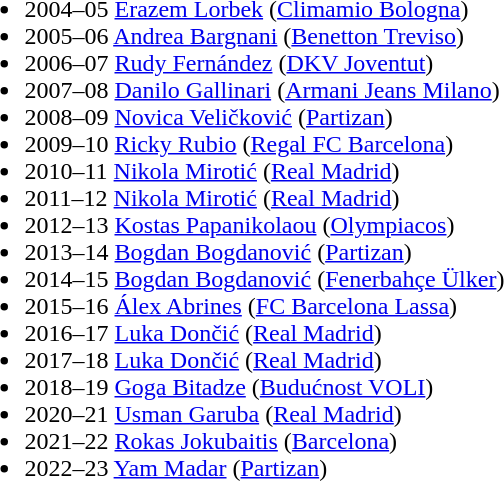<table>
<tr style="vertical-align: top;">
<td><br><ul><li>2004–05  <a href='#'>Erazem Lorbek</a> (<a href='#'>Climamio Bologna</a>)</li><li>2005–06  <a href='#'>Andrea Bargnani</a> (<a href='#'>Benetton Treviso</a>)</li><li>2006–07  <a href='#'>Rudy Fernández</a> (<a href='#'>DKV Joventut</a>)</li><li>2007–08  <a href='#'>Danilo Gallinari</a> (<a href='#'>Armani Jeans Milano</a>)</li><li>2008–09  <a href='#'>Novica Veličković</a> (<a href='#'>Partizan</a>)</li><li>2009–10  <a href='#'>Ricky Rubio</a> (<a href='#'>Regal FC Barcelona</a>)</li><li>2010–11  <a href='#'>Nikola Mirotić</a> (<a href='#'>Real Madrid</a>)</li><li>2011–12  <a href='#'>Nikola Mirotić</a> (<a href='#'>Real Madrid</a>)</li><li>2012–13  <a href='#'>Kostas Papanikolaou</a> (<a href='#'>Olympiacos</a>)</li><li>2013–14  <a href='#'>Bogdan Bogdanović</a> (<a href='#'>Partizan</a>)</li><li>2014–15  <a href='#'>Bogdan Bogdanović</a> (<a href='#'>Fenerbahçe Ülker</a>)</li><li>2015–16  <a href='#'>Álex Abrines</a> (<a href='#'>FC Barcelona Lassa</a>)</li><li>2016–17  <a href='#'>Luka Dončić</a> (<a href='#'>Real Madrid</a>)</li><li>2017–18  <a href='#'>Luka Dončić</a> (<a href='#'>Real Madrid</a>)</li><li>2018–19  <a href='#'>Goga Bitadze</a> (<a href='#'>Budućnost VOLI</a>)</li><li>2020–21  <a href='#'>Usman Garuba</a> (<a href='#'>Real Madrid</a>)</li><li>2021–22  <a href='#'>Rokas Jokubaitis</a> (<a href='#'>Barcelona</a>)</li><li>2022–23  <a href='#'>Yam Madar</a> (<a href='#'>Partizan</a>)</li></ul></td>
</tr>
<tr>
</tr>
</table>
